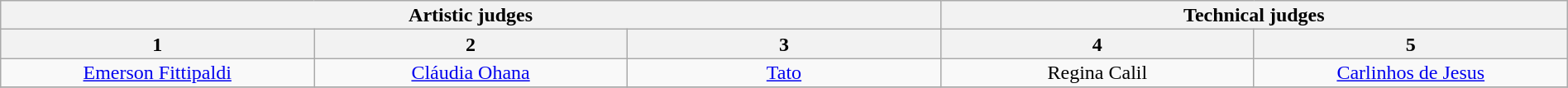<table class="wikitable" style="font-size:100%; line-height:16px; text-align:center" width="100%">
<tr>
<th colspan=3>Artistic judges</th>
<th colspan=2>Technical judges</th>
</tr>
<tr>
<th>1</th>
<th>2</th>
<th>3</th>
<th>4</th>
<th>5</th>
</tr>
<tr>
<td width=150><a href='#'>Emerson Fittipaldi</a></td>
<td width=150><a href='#'>Cláudia Ohana</a></td>
<td width=150><a href='#'>Tato</a></td>
<td width=150>Regina Calil</td>
<td width=150><a href='#'>Carlinhos de Jesus</a></td>
</tr>
<tr>
</tr>
</table>
